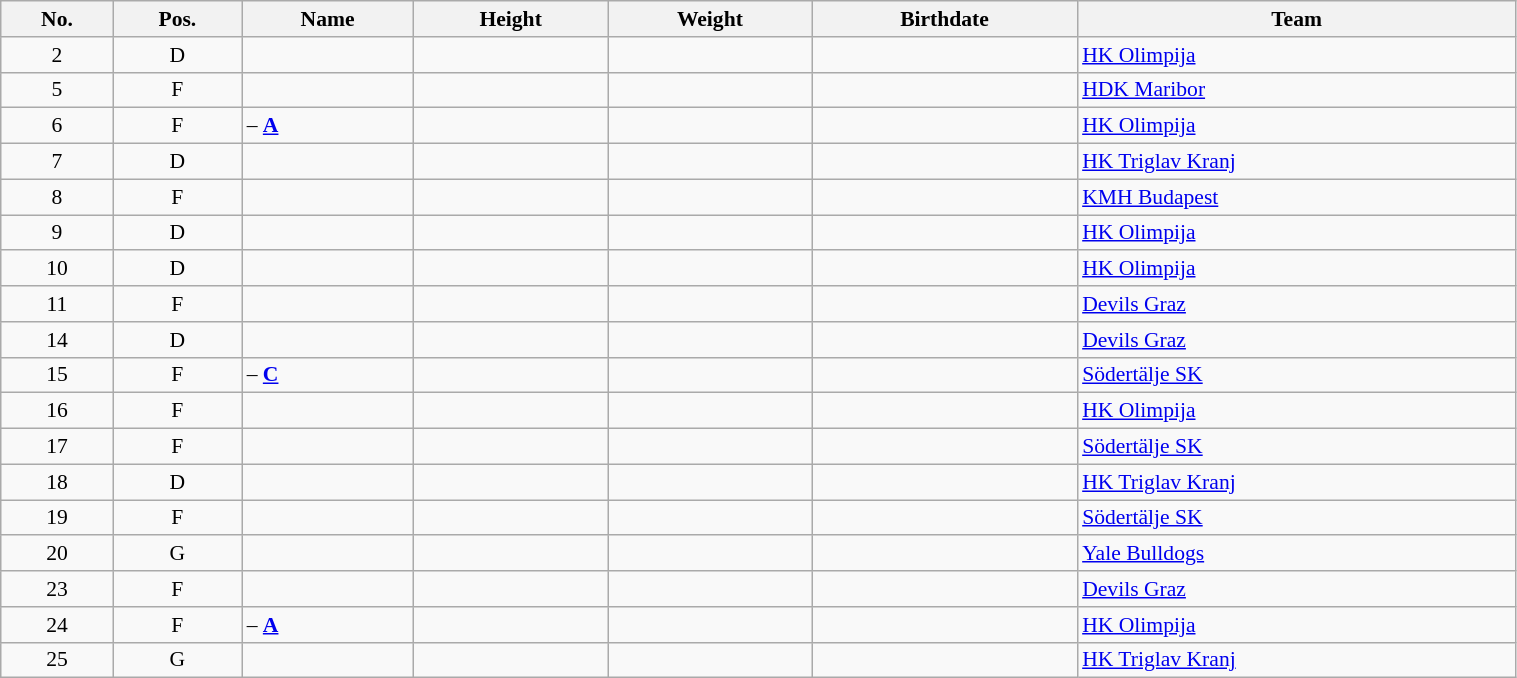<table class="wikitable sortable" width="80%" style="font-size: 90%; text-align: center;">
<tr>
<th>No.</th>
<th>Pos.</th>
<th>Name</th>
<th>Height</th>
<th>Weight</th>
<th>Birthdate</th>
<th>Team</th>
</tr>
<tr>
<td>2</td>
<td>D</td>
<td align=left></td>
<td></td>
<td></td>
<td align=right></td>
<td align=left> <a href='#'>HK Olimpija</a></td>
</tr>
<tr>
<td>5</td>
<td>F</td>
<td align=left></td>
<td></td>
<td></td>
<td align=right></td>
<td align=left> <a href='#'>HDK Maribor</a></td>
</tr>
<tr>
<td>6</td>
<td>F</td>
<td align=left> – <a href='#'><strong>A</strong></a></td>
<td></td>
<td></td>
<td align=right></td>
<td align=left> <a href='#'>HK Olimpija</a></td>
</tr>
<tr>
<td>7</td>
<td>D</td>
<td align=left></td>
<td></td>
<td></td>
<td align=right></td>
<td align=left> <a href='#'>HK Triglav Kranj</a></td>
</tr>
<tr>
<td>8</td>
<td>F</td>
<td align=left></td>
<td></td>
<td></td>
<td align=right></td>
<td align=left> <a href='#'>KMH Budapest</a></td>
</tr>
<tr>
<td>9</td>
<td>D</td>
<td align=left></td>
<td></td>
<td></td>
<td align=right></td>
<td align=left> <a href='#'>HK Olimpija</a></td>
</tr>
<tr>
<td>10</td>
<td>D</td>
<td align=left></td>
<td></td>
<td></td>
<td align=right></td>
<td align=left> <a href='#'>HK Olimpija</a></td>
</tr>
<tr>
<td>11</td>
<td>F</td>
<td align=left></td>
<td></td>
<td></td>
<td align=right></td>
<td align=left> <a href='#'>Devils Graz</a></td>
</tr>
<tr>
<td>14</td>
<td>D</td>
<td align=left></td>
<td></td>
<td></td>
<td align=right></td>
<td align=left> <a href='#'>Devils Graz</a></td>
</tr>
<tr>
<td>15</td>
<td>F</td>
<td align=left> – <a href='#'><strong>C</strong></a></td>
<td></td>
<td></td>
<td align=right></td>
<td align=left> <a href='#'>Södertälje SK</a></td>
</tr>
<tr>
<td>16</td>
<td>F</td>
<td align=left></td>
<td></td>
<td></td>
<td align=right></td>
<td align=left> <a href='#'>HK Olimpija</a></td>
</tr>
<tr>
<td>17</td>
<td>F</td>
<td align=left></td>
<td></td>
<td></td>
<td align=right></td>
<td align=left> <a href='#'>Södertälje SK</a></td>
</tr>
<tr>
<td>18</td>
<td>D</td>
<td align=left></td>
<td></td>
<td></td>
<td align=right></td>
<td align=left> <a href='#'>HK Triglav Kranj</a></td>
</tr>
<tr>
<td>19</td>
<td>F</td>
<td align=left></td>
<td></td>
<td></td>
<td align=right></td>
<td align=left> <a href='#'>Södertälje SK</a></td>
</tr>
<tr>
<td>20</td>
<td>G</td>
<td align=left></td>
<td></td>
<td></td>
<td align=right></td>
<td align=left> <a href='#'>Yale Bulldogs</a></td>
</tr>
<tr>
<td>23</td>
<td>F</td>
<td align=left></td>
<td></td>
<td></td>
<td align=right></td>
<td align=left> <a href='#'>Devils Graz</a></td>
</tr>
<tr>
<td>24</td>
<td>F</td>
<td align=left> – <a href='#'><strong>A</strong></a></td>
<td></td>
<td></td>
<td align=right></td>
<td align=left> <a href='#'>HK Olimpija</a></td>
</tr>
<tr>
<td>25</td>
<td>G</td>
<td align=left></td>
<td></td>
<td></td>
<td align=right></td>
<td align=left> <a href='#'>HK Triglav Kranj</a></td>
</tr>
</table>
